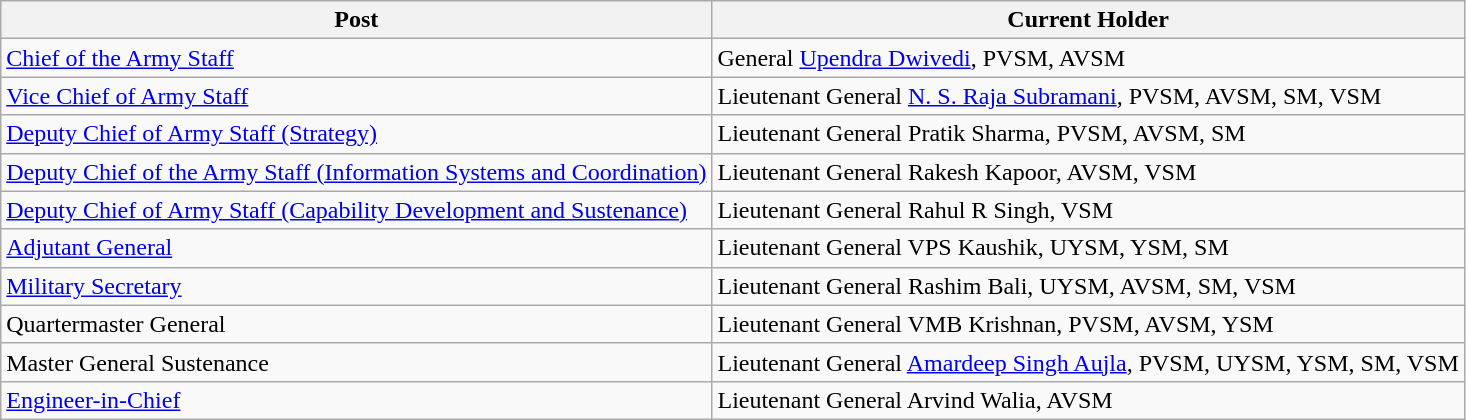<table class="wikitable">
<tr>
<th>Post</th>
<th>Current Holder</th>
</tr>
<tr>
<td><a href='#'>Chief of the Army Staff</a></td>
<td>General <a href='#'>Upendra Dwivedi</a>, PVSM, AVSM </td>
</tr>
<tr>
<td><a href='#'>Vice Chief of Army Staff</a></td>
<td>Lieutenant General <a href='#'>N. S. Raja Subramani</a>, PVSM, AVSM, SM, VSM</td>
</tr>
<tr>
<td><a href='#'>Deputy Chief of Army Staff (Strategy)</a></td>
<td>Lieutenant General Pratik Sharma, PVSM, AVSM, SM</td>
</tr>
<tr>
<td><a href='#'>Deputy Chief of the Army Staff (Information Systems and Coordination)</a></td>
<td>Lieutenant General Rakesh Kapoor, AVSM, VSM</td>
</tr>
<tr>
<td><a href='#'>Deputy Chief of Army Staff (Capability Development and Sustenance)</a></td>
<td>Lieutenant General Rahul R Singh, VSM</td>
</tr>
<tr>
<td><a href='#'>Adjutant General</a></td>
<td>Lieutenant General VPS Kaushik, UYSM, YSM, SM</td>
</tr>
<tr>
<td><a href='#'>Military Secretary</a></td>
<td>Lieutenant General Rashim Bali, UYSM, AVSM, SM, VSM</td>
</tr>
<tr>
<td>Quartermaster General</td>
<td>Lieutenant General VMB Krishnan, PVSM, AVSM, YSM</td>
</tr>
<tr>
<td>Master General Sustenance</td>
<td>Lieutenant General <a href='#'>Amardeep Singh Aujla</a>, PVSM, UYSM, YSM, SM, VSM</td>
</tr>
<tr>
<td><a href='#'>Engineer-in-Chief</a></td>
<td>Lieutenant General Arvind Walia, AVSM</td>
</tr>
</table>
